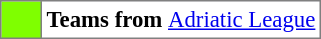<table bgcolor="#f7f8ff" cellpadding="3" cellspacing="0" border="1" style="font-size: 95%; border: gray solid 1px; border-collapse: collapse;text-align:center;">
<tr>
<td style="background: #7fff00;" width="20"></td>
<td bgcolor="#ffffff" align="left"><strong>Teams from </strong> <a href='#'>Adriatic League</a></td>
</tr>
</table>
